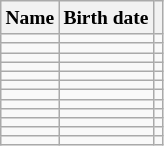<table class="wikitable sortable" style="text-align:center;font-size:small">
<tr>
<th class="unsortable">Name</th>
<th>Birth date</th>
<th></th>
</tr>
<tr>
<td><strong></strong></td>
<td></td>
<td></td>
</tr>
<tr>
<td><strong></strong></td>
<td></td>
<td></td>
</tr>
<tr>
<td><strong></strong></td>
<td></td>
<td></td>
</tr>
<tr>
<td><strong></strong></td>
<td></td>
<td></td>
</tr>
<tr>
<td><strong></strong></td>
<td></td>
<td></td>
</tr>
<tr>
<td><strong></strong></td>
<td></td>
<td></td>
</tr>
<tr>
<td><strong></strong></td>
<td></td>
<td></td>
</tr>
<tr>
<td><strong></strong></td>
<td></td>
<td></td>
</tr>
<tr>
<td><strong></strong></td>
<td></td>
<td></td>
</tr>
<tr>
<td><strong></strong></td>
<td></td>
<td></td>
</tr>
<tr>
<td><strong></strong></td>
<td></td>
<td></td>
</tr>
<tr>
<td><strong></strong></td>
<td></td>
<td></td>
</tr>
</table>
